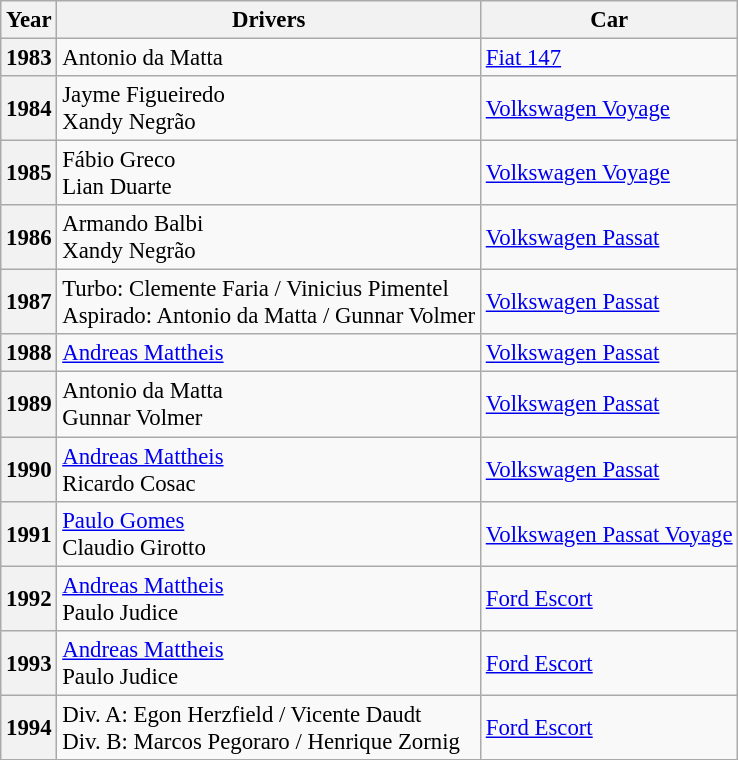<table class="wikitable" style="font-size: 95%;">
<tr>
<th>Year</th>
<th>Drivers</th>
<th>Car</th>
</tr>
<tr>
<th>1983</th>
<td> Antonio da Matta</td>
<td><a href='#'>Fiat 147</a></td>
</tr>
<tr>
<th>1984</th>
<td> Jayme Figueiredo<br> Xandy Negrão</td>
<td><a href='#'>Volkswagen Voyage</a></td>
</tr>
<tr>
<th>1985</th>
<td> Fábio Greco<br> Lian Duarte</td>
<td><a href='#'>Volkswagen Voyage</a></td>
</tr>
<tr>
<th>1986</th>
<td> Armando Balbi<br> Xandy Negrão</td>
<td><a href='#'>Volkswagen Passat</a></td>
</tr>
<tr>
<th>1987</th>
<td>Turbo:  Clemente Faria /  Vinicius Pimentel <br> Aspirado:  Antonio da Matta /  Gunnar Volmer</td>
<td><a href='#'>Volkswagen Passat</a></td>
</tr>
<tr>
<th>1988</th>
<td> <a href='#'>Andreas Mattheis</a></td>
<td><a href='#'>Volkswagen Passat</a></td>
</tr>
<tr>
<th>1989</th>
<td> Antonio da Matta<br> Gunnar Volmer</td>
<td><a href='#'>Volkswagen Passat</a></td>
</tr>
<tr>
<th>1990</th>
<td> <a href='#'>Andreas Mattheis</a><br> Ricardo Cosac</td>
<td><a href='#'>Volkswagen Passat</a></td>
</tr>
<tr>
<th>1991</th>
<td> <a href='#'>Paulo Gomes</a><br> Claudio Girotto</td>
<td><a href='#'>Volkswagen Passat Voyage</a></td>
</tr>
<tr>
<th>1992</th>
<td> <a href='#'>Andreas Mattheis</a><br> Paulo Judice</td>
<td><a href='#'>Ford Escort</a></td>
</tr>
<tr>
<th>1993</th>
<td> <a href='#'>Andreas Mattheis</a><br> Paulo Judice</td>
<td><a href='#'>Ford Escort</a></td>
</tr>
<tr>
<th>1994</th>
<td>Div. A:  Egon Herzfield /  Vicente Daudt <br> Div. B:  Marcos Pegoraro /  Henrique Zornig</td>
<td><a href='#'>Ford Escort</a></td>
</tr>
<tr>
</tr>
</table>
